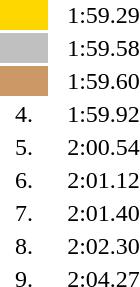<table style="text-align:center">
<tr>
<td width=30 bgcolor=gold></td>
<td align=left></td>
<td width=60>1:59.29</td>
</tr>
<tr>
<td bgcolor=silver></td>
<td align=left></td>
<td>1:59.58</td>
</tr>
<tr>
<td bgcolor=cc9966></td>
<td align=left></td>
<td>1:59.60</td>
</tr>
<tr>
<td>4.</td>
<td align=left></td>
<td>1:59.92</td>
</tr>
<tr>
<td>5.</td>
<td align=left></td>
<td>2:00.54</td>
</tr>
<tr>
<td>6.</td>
<td align=left></td>
<td>2:01.12</td>
</tr>
<tr>
<td>7.</td>
<td align=left></td>
<td>2:01.40</td>
</tr>
<tr>
<td>8.</td>
<td align=left></td>
<td>2:02.30</td>
</tr>
<tr>
<td>9.</td>
<td align=left></td>
<td>2:04.27</td>
</tr>
</table>
